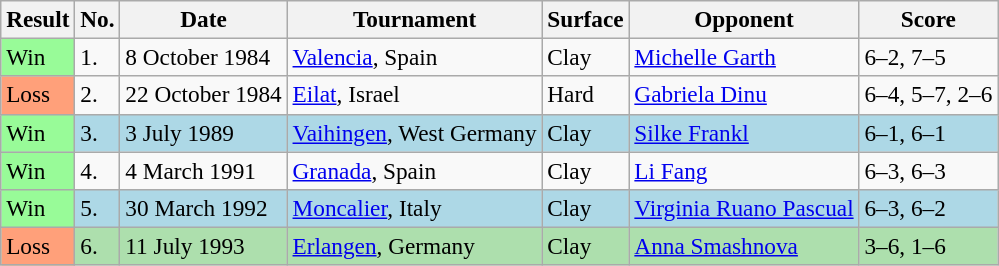<table class="wikitable" style="font-size:97%">
<tr>
<th>Result</th>
<th>No.</th>
<th>Date</th>
<th>Tournament</th>
<th>Surface</th>
<th>Opponent</th>
<th>Score</th>
</tr>
<tr>
<td style="background:#98fb98;">Win</td>
<td>1.</td>
<td>8 October 1984</td>
<td><a href='#'>Valencia</a>, Spain</td>
<td>Clay</td>
<td> <a href='#'>Michelle Garth</a></td>
<td>6–2, 7–5</td>
</tr>
<tr>
<td style="background:#ffa07a;">Loss</td>
<td>2.</td>
<td>22 October 1984</td>
<td><a href='#'>Eilat</a>, Israel</td>
<td>Hard</td>
<td> <a href='#'>Gabriela Dinu</a></td>
<td>6–4, 5–7, 2–6</td>
</tr>
<tr style="background:lightblue;">
<td style="background:#98fb98;">Win</td>
<td>3.</td>
<td>3 July 1989</td>
<td><a href='#'>Vaihingen</a>, West Germany</td>
<td>Clay</td>
<td> <a href='#'>Silke Frankl</a></td>
<td>6–1, 6–1</td>
</tr>
<tr>
<td style="background:#98fb98;">Win</td>
<td>4.</td>
<td>4 March 1991</td>
<td><a href='#'>Granada</a>, Spain</td>
<td>Clay</td>
<td> <a href='#'>Li Fang</a></td>
<td>6–3, 6–3</td>
</tr>
<tr style="background:lightblue;">
<td style="background:#98fb98;">Win</td>
<td>5.</td>
<td>30 March 1992</td>
<td><a href='#'>Moncalier</a>, Italy</td>
<td>Clay</td>
<td> <a href='#'>Virginia Ruano Pascual</a></td>
<td>6–3, 6–2</td>
</tr>
<tr style="background:#addfad;">
<td style="background:#ffa07a;">Loss</td>
<td>6.</td>
<td>11 July 1993</td>
<td><a href='#'>Erlangen</a>, Germany</td>
<td>Clay</td>
<td> <a href='#'>Anna Smashnova</a></td>
<td>3–6, 1–6</td>
</tr>
</table>
